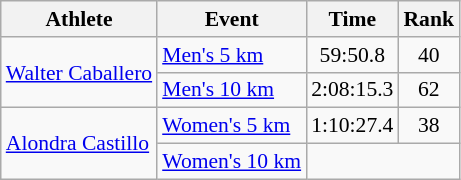<table class="wikitable" style="font-size:90%;">
<tr>
<th>Athlete</th>
<th>Event</th>
<th>Time</th>
<th>Rank</th>
</tr>
<tr align=center>
<td align=left rowspan=2><a href='#'>Walter Caballero</a></td>
<td align=left><a href='#'>Men's 5 km</a></td>
<td>59:50.8</td>
<td>40</td>
</tr>
<tr align=center>
<td align=left><a href='#'>Men's 10 km</a></td>
<td>2:08:15.3</td>
<td>62</td>
</tr>
<tr align=center>
<td align=left rowspan=2><a href='#'>Alondra Castillo</a></td>
<td align=left><a href='#'>Women's 5 km</a></td>
<td>1:10:27.4</td>
<td>38</td>
</tr>
<tr align=center>
<td align=left><a href='#'>Women's 10 km</a></td>
<td colspan=2></td>
</tr>
</table>
